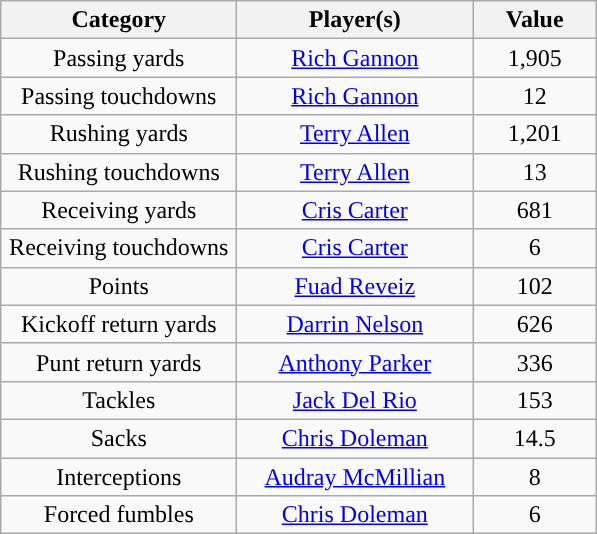<table class="wikitable" style="text-align:center">
<tr>
<th width=150px>Category</th>
<th width=150px>Player(s)</th>
<th width=75px>Value</th>
</tr>
<tr>
<td>Passing yards</td>
<td><a href='#'>Rich Gannon</a></td>
<td>1,905</td>
</tr>
<tr>
<td>Passing touchdowns</td>
<td><a href='#'>Rich Gannon</a></td>
<td>12</td>
</tr>
<tr>
<td>Rushing yards</td>
<td><a href='#'>Terry Allen</a></td>
<td>1,201</td>
</tr>
<tr>
<td>Rushing touchdowns</td>
<td><a href='#'>Terry Allen</a></td>
<td>13</td>
</tr>
<tr>
<td>Receiving yards</td>
<td><a href='#'>Cris Carter</a></td>
<td>681</td>
</tr>
<tr>
<td>Receiving touchdowns</td>
<td><a href='#'>Cris Carter</a></td>
<td>6</td>
</tr>
<tr>
<td>Points</td>
<td><a href='#'>Fuad Reveiz</a></td>
<td>102</td>
</tr>
<tr>
<td>Kickoff return yards</td>
<td><a href='#'>Darrin Nelson</a></td>
<td>626</td>
</tr>
<tr>
<td>Punt return yards</td>
<td><a href='#'>Anthony Parker</a></td>
<td>336</td>
</tr>
<tr>
<td>Tackles</td>
<td><a href='#'>Jack Del Rio</a></td>
<td>153</td>
</tr>
<tr>
<td>Sacks</td>
<td><a href='#'>Chris Doleman</a></td>
<td>14.5</td>
</tr>
<tr>
<td>Interceptions</td>
<td><a href='#'>Audray McMillian</a></td>
<td>8</td>
</tr>
<tr>
<td>Forced fumbles</td>
<td><a href='#'>Chris Doleman</a></td>
<td>6</td>
</tr>
</table>
